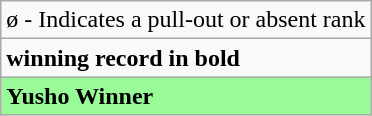<table class="wikitable">
<tr>
<td>ø - Indicates a pull-out or absent rank</td>
</tr>
<tr>
<td><strong>winning record in bold</strong></td>
</tr>
<tr>
<td style="background: PaleGreen;"><strong>Yusho Winner</strong></td>
</tr>
</table>
